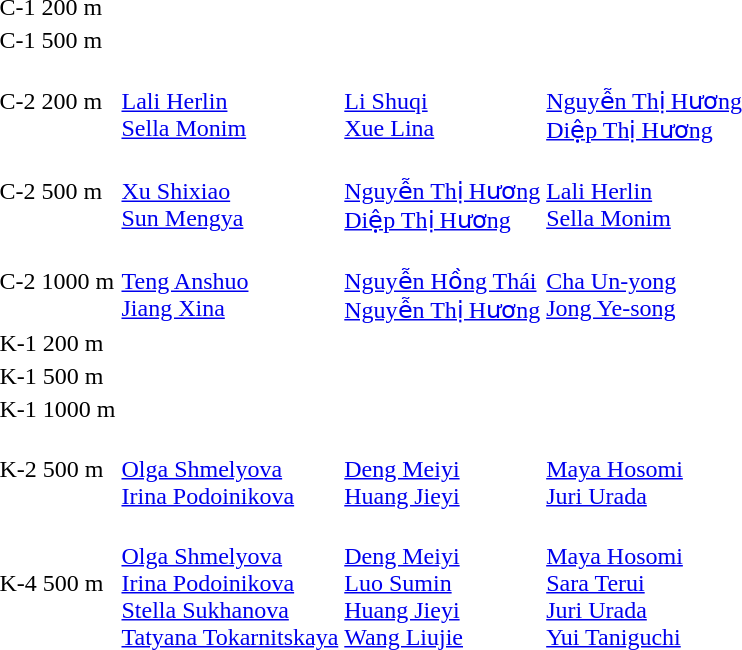<table>
<tr>
<td>C-1 200 m</td>
<td></td>
<td></td>
<td></td>
</tr>
<tr>
<td>C-1 500 m</td>
<td></td>
<td></td>
<td></td>
</tr>
<tr>
<td>C-2 200 m</td>
<td><br><a href='#'>Lali Herlin</a><br><a href='#'>Sella Monim</a></td>
<td><br><a href='#'>Li Shuqi</a><br><a href='#'>Xue Lina</a></td>
<td><br><a href='#'>Nguyễn Thị Hương</a><br><a href='#'>Diệp Thị Hương</a></td>
</tr>
<tr>
<td>C-2 500 m</td>
<td><br><a href='#'>Xu Shixiao</a><br><a href='#'>Sun Mengya</a></td>
<td><br><a href='#'>Nguyễn Thị Hương</a><br><a href='#'>Diệp Thị Hương</a></td>
<td><br><a href='#'>Lali Herlin</a><br><a href='#'>Sella Monim</a></td>
</tr>
<tr>
<td>C-2 1000 m</td>
<td><br><a href='#'>Teng Anshuo</a><br><a href='#'>Jiang Xina</a></td>
<td><br><a href='#'>Nguyễn Hồng Thái</a><br><a href='#'>Nguyễn Thị Hương</a></td>
<td><br><a href='#'>Cha Un-yong</a><br><a href='#'>Jong Ye-song</a></td>
</tr>
<tr>
<td>K-1 200 m</td>
<td></td>
<td></td>
<td></td>
</tr>
<tr>
<td>K-1 500 m</td>
<td></td>
<td></td>
<td></td>
</tr>
<tr>
<td>K-1 1000 m</td>
<td></td>
<td></td>
<td></td>
</tr>
<tr>
<td>K-2 500 m</td>
<td><br><a href='#'>Olga Shmelyova</a><br><a href='#'>Irina Podoinikova</a></td>
<td><br><a href='#'>Deng Meiyi</a><br><a href='#'>Huang Jieyi</a></td>
<td><br><a href='#'>Maya Hosomi</a><br><a href='#'>Juri Urada</a></td>
</tr>
<tr>
<td>K-4 500 m</td>
<td><br><a href='#'>Olga Shmelyova</a><br><a href='#'>Irina Podoinikova</a><br><a href='#'>Stella Sukhanova</a><br><a href='#'>Tatyana Tokarnitskaya</a></td>
<td><br><a href='#'>Deng Meiyi</a><br><a href='#'>Luo Sumin</a><br><a href='#'>Huang Jieyi</a><br><a href='#'>Wang Liujie</a></td>
<td><br><a href='#'>Maya Hosomi</a><br><a href='#'>Sara Terui</a><br><a href='#'>Juri Urada</a><br><a href='#'>Yui Taniguchi</a></td>
</tr>
</table>
